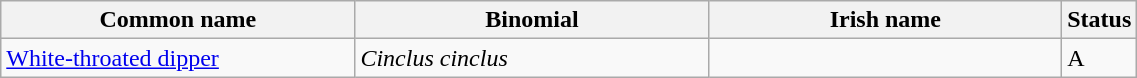<table width=60% class="wikitable">
<tr>
<th width=32%>Common name</th>
<th width=32%>Binomial</th>
<th width=32%>Irish name</th>
<th width=4%>Status</th>
</tr>
<tr>
<td><a href='#'>White-throated dipper</a></td>
<td><em>Cinclus cinclus</em></td>
<td></td>
<td>A</td>
</tr>
</table>
